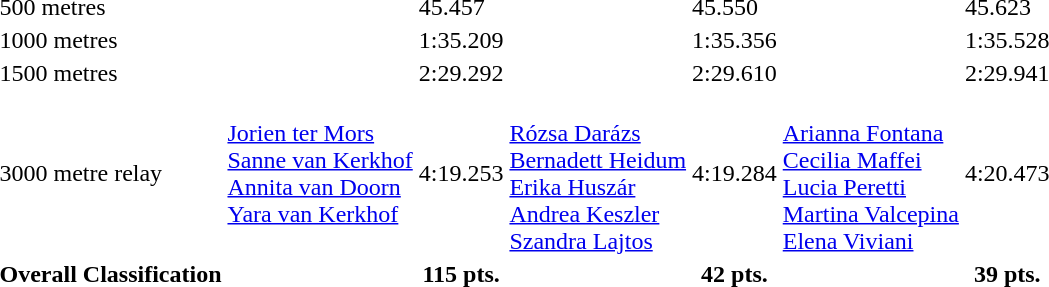<table>
<tr>
<td>500 metres</td>
<td></td>
<td>45.457</td>
<td></td>
<td>45.550</td>
<td></td>
<td>45.623</td>
</tr>
<tr>
<td>1000 metres</td>
<td></td>
<td>1:35.209</td>
<td></td>
<td>1:35.356</td>
<td></td>
<td>1:35.528</td>
</tr>
<tr>
<td>1500 metres</td>
<td></td>
<td>2:29.292</td>
<td></td>
<td>2:29.610</td>
<td></td>
<td>2:29.941</td>
</tr>
<tr>
<td>3000 metre relay</td>
<td valign=top><br><a href='#'>Jorien ter Mors</a><br><a href='#'>Sanne van Kerkhof</a><br><a href='#'>Annita van Doorn</a><br><a href='#'>Yara van Kerkhof</a></td>
<td>4:19.253</td>
<td valign=top><br><a href='#'>Rózsa Darázs</a><br><a href='#'>Bernadett Heidum</a><br><a href='#'>Erika Huszár</a><br><a href='#'>Andrea Keszler</a><br><a href='#'>Szandra Lajtos</a></td>
<td>4:19.284</td>
<td valign=top><br><a href='#'>Arianna Fontana</a><br><a href='#'>Cecilia Maffei</a><br><a href='#'>Lucia Peretti</a><br><a href='#'>Martina Valcepina</a><br><a href='#'>Elena Viviani</a></td>
<td>4:20.473</td>
</tr>
<tr>
<th>Overall Classification</th>
<th></th>
<th>115 pts.</th>
<th></th>
<th>42 pts.</th>
<th></th>
<th>39 pts.</th>
</tr>
</table>
